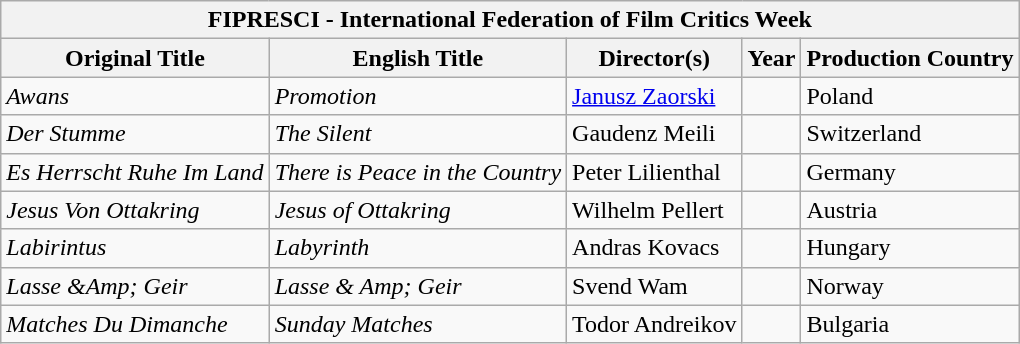<table class="wikitable">
<tr>
<th colspan="5"><strong>FIPRESCI - International Federation of Film Critics Week</strong></th>
</tr>
<tr>
<th>Original Title</th>
<th>English Title</th>
<th>Director(s)</th>
<th>Year</th>
<th>Production Country</th>
</tr>
<tr>
<td><em>Awans</em></td>
<td><em>Promotion</em></td>
<td><a href='#'>Janusz Zaorski</a></td>
<td></td>
<td>Poland</td>
</tr>
<tr>
<td><em>Der Stumme</em></td>
<td><em>The Silent</em></td>
<td>Gaudenz Meili</td>
<td></td>
<td>Switzerland</td>
</tr>
<tr>
<td><em>Es Herrscht Ruhe Im Land</em></td>
<td><em>There is Peace in the Country</em></td>
<td>Peter Lilienthal</td>
<td></td>
<td>Germany</td>
</tr>
<tr>
<td><em>Jesus Von Ottakring</em></td>
<td><em>Jesus of Ottakring</em></td>
<td>Wilhelm Pellert</td>
<td></td>
<td>Austria</td>
</tr>
<tr>
<td><em>Labirintus</em></td>
<td><em>Labyrinth</em></td>
<td>Andras Kovacs</td>
<td></td>
<td>Hungary</td>
</tr>
<tr>
<td><em>Lasse &Amp; Geir</em></td>
<td><em>Lasse & Amp; Geir</em></td>
<td>Svend Wam</td>
<td></td>
<td>Norway</td>
</tr>
<tr>
<td><em>Matches Du Dimanche</em></td>
<td><em>Sunday Matches</em></td>
<td>Todor Andreikov</td>
<td></td>
<td>Bulgaria</td>
</tr>
</table>
